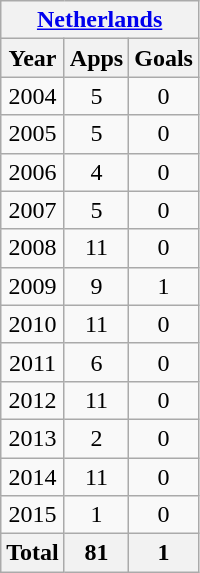<table class="wikitable" style="text-align:center">
<tr>
<th colspan=3><a href='#'>Netherlands</a></th>
</tr>
<tr>
<th>Year</th>
<th>Apps</th>
<th>Goals</th>
</tr>
<tr>
<td>2004</td>
<td>5</td>
<td>0</td>
</tr>
<tr>
<td>2005</td>
<td>5</td>
<td>0</td>
</tr>
<tr>
<td>2006</td>
<td>4</td>
<td>0</td>
</tr>
<tr>
<td>2007</td>
<td>5</td>
<td>0</td>
</tr>
<tr>
<td>2008</td>
<td>11</td>
<td>0</td>
</tr>
<tr>
<td>2009</td>
<td>9</td>
<td>1</td>
</tr>
<tr>
<td>2010</td>
<td>11</td>
<td>0</td>
</tr>
<tr>
<td>2011</td>
<td>6</td>
<td>0</td>
</tr>
<tr>
<td>2012</td>
<td>11</td>
<td>0</td>
</tr>
<tr>
<td>2013</td>
<td>2</td>
<td>0</td>
</tr>
<tr>
<td>2014</td>
<td>11</td>
<td>0</td>
</tr>
<tr>
<td>2015</td>
<td>1</td>
<td>0</td>
</tr>
<tr>
<th>Total</th>
<th>81</th>
<th>1</th>
</tr>
</table>
